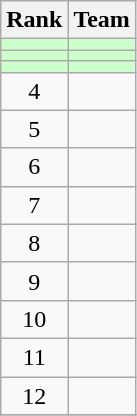<table class="wikitable">
<tr>
<th>Rank</th>
<th>Team</th>
</tr>
<tr bgcolor=#ccffcc>
<td align=center></td>
<td></td>
</tr>
<tr bgcolor=#ccffcc>
<td align=center></td>
<td></td>
</tr>
<tr bgcolor=#ccffcc>
<td align=center></td>
<td></td>
</tr>
<tr>
<td align=center>4</td>
<td></td>
</tr>
<tr>
<td align=center>5</td>
<td></td>
</tr>
<tr>
<td align=center>6</td>
<td></td>
</tr>
<tr>
<td align=center>7</td>
<td></td>
</tr>
<tr>
<td align=center>8</td>
<td></td>
</tr>
<tr>
<td align=center>9</td>
<td></td>
</tr>
<tr>
<td align=center>10</td>
<td></td>
</tr>
<tr>
<td align=center>11</td>
<td></td>
</tr>
<tr>
<td align=center>12</td>
<td></td>
</tr>
<tr>
</tr>
</table>
